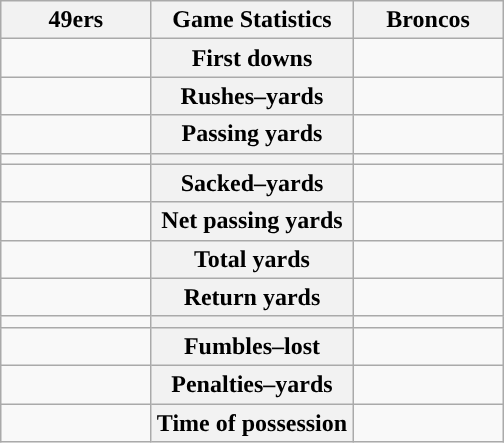<table class="wikitable" style="margin: 1em auto 1em auto">
<tr>
<th style="width:30%;">49ers</th>
<th style="width:40%;">Game Statistics</th>
<th style="width:30%;">Broncos</th>
</tr>
<tr>
<td style="text-align:right;"></td>
<th>First downs</th>
<td></td>
</tr>
<tr>
<td style="text-align:right;"></td>
<th>Rushes–yards</th>
<td></td>
</tr>
<tr>
<td style="text-align:right;"></td>
<th>Passing yards</th>
<td></td>
</tr>
<tr>
<td style="text-align:right;"></td>
<th></th>
<td></td>
</tr>
<tr>
<td style="text-align:right;"></td>
<th>Sacked–yards</th>
<td></td>
</tr>
<tr>
<td style="text-align:right;"></td>
<th>Net passing yards</th>
<td></td>
</tr>
<tr>
<td style="text-align:right;"></td>
<th>Total yards</th>
<td></td>
</tr>
<tr>
<td style="text-align:right;"></td>
<th>Return yards</th>
<td></td>
</tr>
<tr>
<td style="text-align:right;"></td>
<th></th>
<td></td>
</tr>
<tr>
<td style="text-align:right;"></td>
<th>Fumbles–lost</th>
<td></td>
</tr>
<tr>
<td style="text-align:right;"></td>
<th>Penalties–yards</th>
<td></td>
</tr>
<tr>
<td style="text-align:right;"></td>
<th>Time of possession</th>
<td></td>
</tr>
</table>
